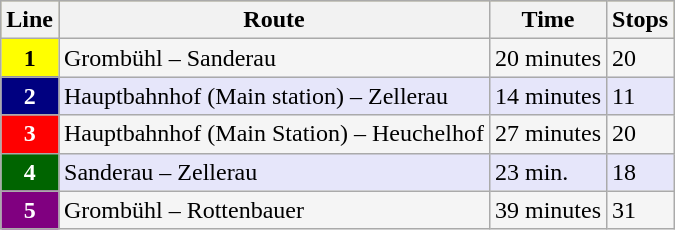<table class="wikitable">
<tr ---- bgcolor="#BDB76B">
<th>Line</th>
<th>Route</th>
<th>Time</th>
<th>Stops</th>
</tr>
<tr ---- bgcolor="#F5F5F5">
<td style="color: black;text-align:center; background-color: #FFFF00"><strong>1</strong></td>
<td>Grombühl – Sanderau</td>
<td>20 minutes</td>
<td>20</td>
</tr>
<tr ---- bgcolor="#E6E6FA">
<td style="color: white;text-align:center; background-color: #000080"><strong>2</strong></td>
<td>Hauptbahnhof (Main station) – Zellerau</td>
<td>14 minutes</td>
<td>11</td>
</tr>
<tr ---- bgcolor="#F5F5F5">
<td style="color: white;text-align:center; background-color: #FF0000"><strong>3</strong></td>
<td>Hauptbahnhof (Main Station) – Heuchelhof</td>
<td>27 minutes</td>
<td>20</td>
</tr>
<tr ---- bgcolor="#E6E6FA">
<td style="color: white;text-align:center; background-color: #006400"><strong>4</strong></td>
<td>Sanderau – Zellerau</td>
<td>23 min.</td>
<td>18</td>
</tr>
<tr ---- bgcolor="#F5F5F5">
<td style="color: white;text-align:center; background-color: #800080"><strong>5</strong></td>
<td>Grombühl – Rottenbauer</td>
<td>39 minutes</td>
<td>31</td>
</tr>
</table>
